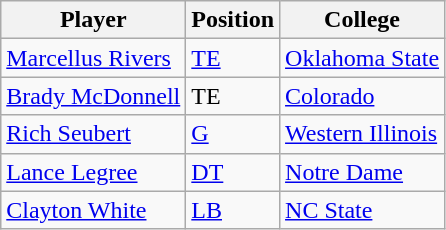<table class="wikitable">
<tr>
<th>Player</th>
<th>Position</th>
<th>College</th>
</tr>
<tr>
<td><a href='#'>Marcellus Rivers</a></td>
<td><a href='#'>TE</a></td>
<td><a href='#'>Oklahoma State</a></td>
</tr>
<tr>
<td><a href='#'>Brady McDonnell</a></td>
<td>TE</td>
<td><a href='#'>Colorado</a></td>
</tr>
<tr>
<td><a href='#'>Rich Seubert</a></td>
<td><a href='#'>G</a></td>
<td><a href='#'>Western Illinois</a></td>
</tr>
<tr>
<td><a href='#'>Lance Legree</a></td>
<td><a href='#'>DT</a></td>
<td><a href='#'>Notre Dame</a></td>
</tr>
<tr>
<td><a href='#'>Clayton White</a></td>
<td><a href='#'>LB</a></td>
<td><a href='#'>NC State</a></td>
</tr>
</table>
